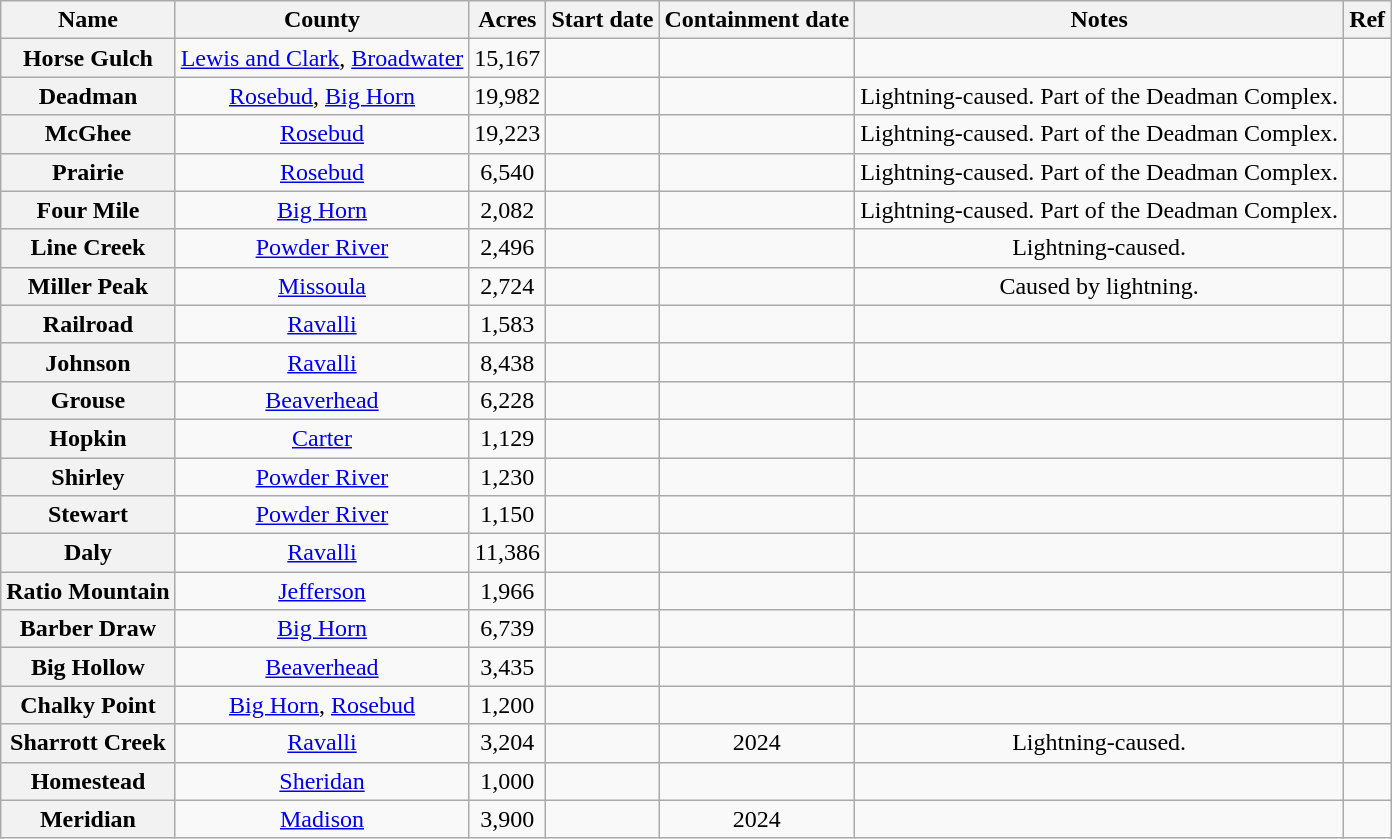<table class="wikitable sortable plainrowheaders mw-collapsible" style="text-align:center;">
<tr>
<th scope="col">Name</th>
<th scope="col">County </th>
<th scope="col">Acres</th>
<th scope="col">Start date</th>
<th scope="col">Containment date</th>
<th scope="col">Notes</th>
<th scope="col" class="unsortable">Ref</th>
</tr>
<tr>
<th scope="row">Horse Gulch</th>
<td><a href='#'>Lewis and Clark</a>, <a href='#'>Broadwater</a></td>
<td>15,167</td>
<td></td>
<td></td>
<td></td>
<td></td>
</tr>
<tr>
<th scope="row">Deadman</th>
<td><a href='#'>Rosebud</a>, <a href='#'>Big Horn</a></td>
<td>19,982</td>
<td></td>
<td></td>
<td>Lightning-caused. Part of the Deadman Complex.</td>
<td></td>
</tr>
<tr>
<th scope="row">McGhee</th>
<td><a href='#'>Rosebud</a></td>
<td>19,223</td>
<td></td>
<td></td>
<td>Lightning-caused. Part of the Deadman Complex.</td>
<td></td>
</tr>
<tr>
<th scope="row">Prairie</th>
<td><a href='#'>Rosebud</a></td>
<td>6,540</td>
<td></td>
<td></td>
<td>Lightning-caused. Part of the Deadman Complex.</td>
<td></td>
</tr>
<tr>
<th scope="row">Four Mile</th>
<td><a href='#'>Big Horn</a></td>
<td>2,082</td>
<td></td>
<td></td>
<td>Lightning-caused. Part of the Deadman Complex.</td>
<td></td>
</tr>
<tr>
<th scope="row">Line Creek</th>
<td><a href='#'>Powder River</a></td>
<td>2,496</td>
<td></td>
<td></td>
<td>Lightning-caused.</td>
<td></td>
</tr>
<tr>
<th scope="row">Miller Peak</th>
<td><a href='#'>Missoula</a></td>
<td>2,724</td>
<td></td>
<td></td>
<td>Caused by lightning.</td>
<td></td>
</tr>
<tr>
<th scope="row">Railroad</th>
<td><a href='#'>Ravalli</a></td>
<td>1,583</td>
<td></td>
<td></td>
<td></td>
<td></td>
</tr>
<tr>
<th scope="row">Johnson</th>
<td><a href='#'>Ravalli</a></td>
<td>8,438</td>
<td></td>
<td></td>
<td></td>
<td></td>
</tr>
<tr>
<th scope="row">Grouse</th>
<td><a href='#'>Beaverhead</a></td>
<td>6,228</td>
<td></td>
<td></td>
<td></td>
<td></td>
</tr>
<tr>
<th scope="row">Hopkin</th>
<td><a href='#'>Carter</a></td>
<td>1,129</td>
<td></td>
<td></td>
<td></td>
<td></td>
</tr>
<tr>
<th scope="row">Shirley</th>
<td><a href='#'>Powder River</a></td>
<td>1,230</td>
<td></td>
<td></td>
<td></td>
<td></td>
</tr>
<tr>
<th scope="row">Stewart</th>
<td><a href='#'>Powder River</a></td>
<td>1,150</td>
<td></td>
<td></td>
<td></td>
<td></td>
</tr>
<tr>
<th scope="row">Daly</th>
<td><a href='#'>Ravalli</a></td>
<td>11,386</td>
<td></td>
<td></td>
<td></td>
<td></td>
</tr>
<tr>
<th scope="row">Ratio Mountain</th>
<td><a href='#'>Jefferson</a></td>
<td>1,966</td>
<td></td>
<td {{center></td>
<td></td>
<td></td>
</tr>
<tr>
<th scope="row">Barber Draw</th>
<td><a href='#'>Big Horn</a></td>
<td>6,739</td>
<td></td>
<td></td>
<td></td>
<td></td>
</tr>
<tr>
<th scope="row">Big Hollow</th>
<td><a href='#'>Beaverhead</a></td>
<td>3,435</td>
<td></td>
<td></td>
<td></td>
<td></td>
</tr>
<tr>
<th scope="row">Chalky Point</th>
<td><a href='#'>Big Horn</a>, <a href='#'>Rosebud</a></td>
<td>1,200</td>
<td></td>
<td></td>
<td></td>
<td></td>
</tr>
<tr>
<th scope="row">Sharrott Creek</th>
<td><a href='#'>Ravalli</a></td>
<td>3,204</td>
<td></td>
<td>2024</td>
<td>Lightning-caused.</td>
<td></td>
</tr>
<tr>
<th scope="row">Homestead</th>
<td><a href='#'>Sheridan</a></td>
<td>1,000</td>
<td></td>
<td></td>
<td></td>
<td></td>
</tr>
<tr>
<th scope="row">Meridian</th>
<td><a href='#'>Madison</a></td>
<td>3,900</td>
<td></td>
<td {{center>2024</td>
<td></td>
<td></td>
</tr>
</table>
